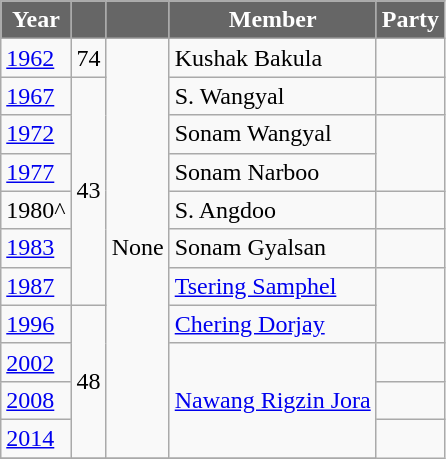<table class="wikitable sortable">
<tr>
<th style="background-color:#666666; color:white">Year</th>
<th style="background-color:#666666; color:white"></th>
<th style="background-color:#666666; color:white"></th>
<th style="background-color:#666666; color:white">Member</th>
<th style="background-color:#666666; color:white"; colspan="2">Party</th>
</tr>
<tr>
<td><a href='#'>1962</a></td>
<td>74</td>
<td rowspan="11">None</td>
<td>Kushak Bakula</td>
<td></td>
</tr>
<tr>
<td><a href='#'>1967</a></td>
<td rowspan="6">43</td>
<td>S. Wangyal</td>
<td></td>
</tr>
<tr>
<td><a href='#'>1972</a></td>
<td>Sonam Wangyal</td>
</tr>
<tr>
<td><a href='#'>1977</a></td>
<td>Sonam Narboo</td>
</tr>
<tr>
<td>1980^</td>
<td>S. Angdoo</td>
<td></td>
</tr>
<tr>
<td><a href='#'>1983</a></td>
<td>Sonam Gyalsan</td>
<td></td>
</tr>
<tr>
<td><a href='#'>1987</a></td>
<td><a href='#'>Tsering Samphel</a></td>
</tr>
<tr>
<td><a href='#'>1996</a></td>
<td rowspan="4">48</td>
<td><a href='#'>Chering Dorjay</a></td>
</tr>
<tr>
<td><a href='#'>2002</a></td>
<td rowspan="3"><a href='#'>Nawang Rigzin Jora</a></td>
<td></td>
</tr>
<tr>
<td><a href='#'>2008</a></td>
<td></td>
</tr>
<tr>
<td><a href='#'>2014</a></td>
</tr>
<tr>
</tr>
</table>
